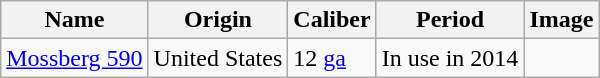<table class="wikitable mw-collapsible mw-collapsed">
<tr>
<th>Name</th>
<th>Origin</th>
<th>Caliber</th>
<th>Period</th>
<th>Image</th>
</tr>
<tr>
<td><a href='#'>Mossberg 590</a></td>
<td>United States</td>
<td>12 <a href='#'>ga</a></td>
<td>In use in 2014</td>
<td></td>
</tr>
</table>
